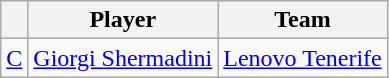<table class="wikitable">
<tr>
<th style="text-align:center;"></th>
<th style="text-align:center;">Player</th>
<th style="text-align:center;">Team</th>
</tr>
<tr>
<td style="text-align:center;"><a href='#'>C</a></td>
<td> <a href='#'>Giorgi Shermadini</a></td>
<td><a href='#'>Lenovo Tenerife</a></td>
</tr>
</table>
